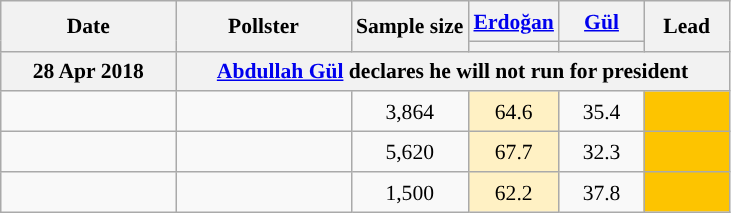<table class="wikitable" style="text-align:center; font-size:90%; line-height:20px;">
<tr>
<th rowspan=2 width="110px">Date</th>
<th rowspan=2 width="110px">Pollster</th>
<th rowspan=2 width="50px">Sample size</th>
<th width=50><a href='#'>Erdoğan</a></th>
<th width=50><a href='#'>Gül</a></th>
<th width=50 rowspan=2>Lead</th>
</tr>
<tr>
<th style="background: "></th>
<th style="background: "></th>
</tr>
<tr>
<th>28 Apr 2018</th>
<th colspan="22"><a href='#'>Abdullah Gül</a> declares he will not run for president</th>
</tr>
<tr>
<td></td>
<td></td>
<td>3,864</td>
<td style="background: #FFF1C4">64.6</td>
<td>35.4</td>
<td style="background: #FDC400"></td>
</tr>
<tr>
<td></td>
<td></td>
<td>5,620</td>
<td style="background: #FFF1C4">67.7</td>
<td>32.3</td>
<td style="background: #FDC400"></td>
</tr>
<tr>
<td></td>
<td></td>
<td>1,500</td>
<td style="background: #FFF1C4">62.2</td>
<td>37.8</td>
<td style="background: #FDC400"></td>
</tr>
</table>
